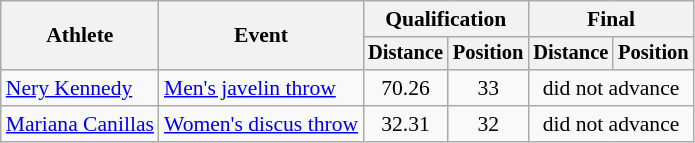<table class=wikitable style="font-size:90%">
<tr>
<th rowspan="2">Athlete</th>
<th rowspan="2">Event</th>
<th colspan="2">Qualification</th>
<th colspan="2">Final</th>
</tr>
<tr style="font-size:95%">
<th>Distance</th>
<th>Position</th>
<th>Distance</th>
<th>Position</th>
</tr>
<tr align=center>
<td align=left><a href='#'>Nery Kennedy</a></td>
<td align=left><a href='#'>Men's javelin throw</a></td>
<td>70.26</td>
<td>33</td>
<td colspan=2>did not advance</td>
</tr>
<tr align=center>
<td align=left><a href='#'>Mariana Canillas</a></td>
<td align=left><a href='#'>Women's discus throw</a></td>
<td>32.31</td>
<td>32</td>
<td colspan=2>did not advance</td>
</tr>
</table>
